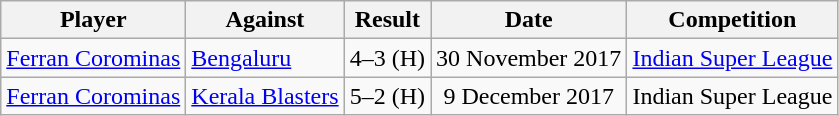<table class="wikitable sortable">
<tr>
<th>Player</th>
<th>Against</th>
<th>Result</th>
<th>Date</th>
<th>Competition</th>
</tr>
<tr>
<td> <a href='#'>Ferran Corominas</a></td>
<td><a href='#'>Bengaluru</a></td>
<td align="center">4–3 (H)</td>
<td>30 November 2017</td>
<td align="center"><a href='#'>Indian Super League</a></td>
</tr>
<tr>
<td> <a href='#'>Ferran Corominas</a></td>
<td><a href='#'>Kerala Blasters</a></td>
<td align="center">5–2 (H)</td>
<td align="center">9 December 2017</td>
<td align="center">Indian Super League</td>
</tr>
</table>
